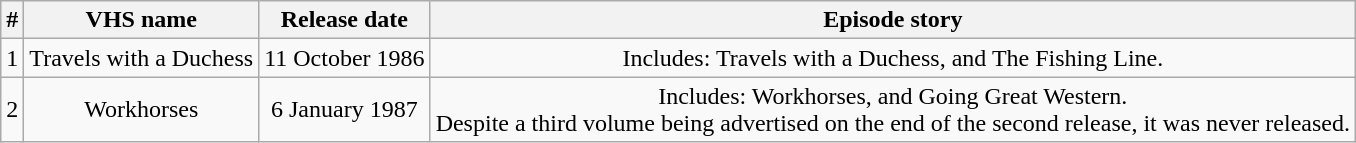<table class="wikitable" style="text-align:center">
<tr>
<th>#</th>
<th>VHS name</th>
<th>Release date</th>
<th>Episode story</th>
</tr>
<tr>
<td>1</td>
<td>Travels with a Duchess</td>
<td>11 October 1986</td>
<td>Includes: Travels with a Duchess, and The Fishing Line.</td>
</tr>
<tr>
<td>2</td>
<td>Workhorses</td>
<td>6 January 1987</td>
<td>Includes: Workhorses, and Going Great Western.<br>Despite a third volume being advertised on the end of the second release, it was never released.</td>
</tr>
</table>
